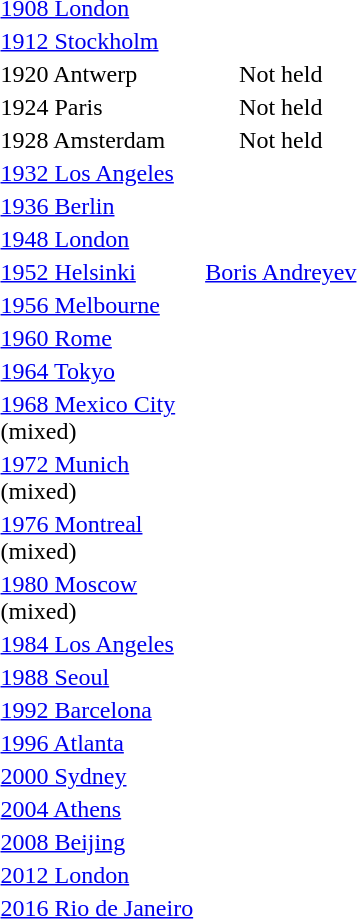<table>
<tr>
<td><a href='#'>1908 London</a><br></td>
<td></td>
<td></td>
<td></td>
</tr>
<tr>
<td><a href='#'>1912 Stockholm</a><br></td>
<td></td>
<td></td>
<td></td>
</tr>
<tr>
<td>1920 Antwerp</td>
<td colspan=3 align=center>Not held</td>
</tr>
<tr>
<td>1924 Paris</td>
<td colspan=3 align=center>Not held</td>
</tr>
<tr>
<td>1928 Amsterdam</td>
<td colspan=3 align=center>Not held</td>
</tr>
<tr>
<td><a href='#'>1932 Los Angeles</a><br></td>
<td></td>
<td></td>
<td></td>
</tr>
<tr>
<td><a href='#'>1936 Berlin</a><br></td>
<td></td>
<td></td>
<td></td>
</tr>
<tr>
<td><a href='#'>1948 London</a><br></td>
<td></td>
<td></td>
<td></td>
</tr>
<tr>
<td><a href='#'>1952 Helsinki</a><br></td>
<td></td>
<td><a href='#'>Boris Andreyev</a><br></td>
<td></td>
</tr>
<tr>
<td><a href='#'>1956 Melbourne</a><br></td>
<td></td>
<td></td>
<td></td>
</tr>
<tr>
<td><a href='#'>1960 Rome</a><br></td>
<td></td>
<td></td>
<td></td>
</tr>
<tr>
<td><a href='#'>1964 Tokyo</a><br></td>
<td></td>
<td></td>
<td></td>
</tr>
<tr>
<td><a href='#'>1968 Mexico City</a><br> (mixed)</td>
<td></td>
<td></td>
<td></td>
</tr>
<tr>
<td><a href='#'>1972 Munich</a><br> (mixed)</td>
<td></td>
<td></td>
<td></td>
</tr>
<tr>
<td><a href='#'>1976 Montreal</a><br> (mixed)</td>
<td></td>
<td></td>
<td></td>
</tr>
<tr>
<td><a href='#'>1980 Moscow</a><br> (mixed)</td>
<td></td>
<td></td>
<td></td>
</tr>
<tr>
<td><a href='#'>1984 Los Angeles</a><br></td>
<td></td>
<td></td>
<td></td>
</tr>
<tr>
<td><a href='#'>1988 Seoul</a><br></td>
<td></td>
<td></td>
<td></td>
</tr>
<tr>
<td><a href='#'>1992 Barcelona</a><br></td>
<td></td>
<td></td>
<td></td>
</tr>
<tr>
<td><a href='#'>1996 Atlanta</a><br></td>
<td></td>
<td></td>
<td></td>
</tr>
<tr>
<td><a href='#'>2000 Sydney</a><br></td>
<td></td>
<td></td>
<td></td>
</tr>
<tr>
<td><a href='#'>2004 Athens</a><br></td>
<td></td>
<td></td>
<td></td>
</tr>
<tr>
<td><a href='#'>2008 Beijing</a><br></td>
<td></td>
<td></td>
<td></td>
</tr>
<tr>
<td><a href='#'>2012 London</a><br></td>
<td></td>
<td></td>
<td></td>
</tr>
<tr>
<td><a href='#'>2016 Rio de Janeiro</a><br></td>
<td></td>
<td></td>
<td></td>
</tr>
</table>
